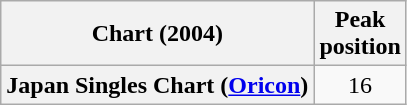<table class="wikitable plainrowheaders">
<tr>
<th>Chart (2004)</th>
<th>Peak<br>position</th>
</tr>
<tr>
<th scope="row">Japan Singles Chart (<a href='#'>Oricon</a>)</th>
<td style="text-align:center;">16</td>
</tr>
</table>
